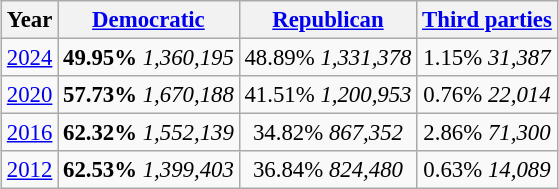<table class="wikitable" style="float:center; margin:1em; font-size:95%;">
<tr>
<th>Year</th>
<th><a href='#'>Democratic</a></th>
<th><a href='#'>Republican</a></th>
<th><a href='#'>Third parties</a></th>
</tr>
<tr>
<td align="center" ><a href='#'>2024</a></td>
<td align="center" ><strong>49.95%</strong> <em>1,360,195</em></td>
<td align="center" >48.89% <em>1,331,378</em></td>
<td align="center" >1.15% <em>31,387</em></td>
</tr>
<tr>
<td align="center" ><a href='#'>2020</a></td>
<td align="center" ><strong>57.73%</strong> <em>1,670,188</em></td>
<td align="center" >41.51% <em>1,200,953</em></td>
<td align="center" >0.76% <em>22,014</em></td>
</tr>
<tr>
<td align="center" ><a href='#'>2016</a></td>
<td align="center" ><strong>62.32%</strong> <em>1,552,139</em></td>
<td align="center" >34.82% <em>867,352</em></td>
<td align="center" >2.86% <em>71,300</em></td>
</tr>
<tr>
<td align="center" ><a href='#'>2012</a></td>
<td align="center" ><strong>62.53%</strong> <em>1,399,403</em></td>
<td align="center" >36.84% <em>824,480</em></td>
<td align="center" >0.63% <em>14,089</em></td>
</tr>
</table>
